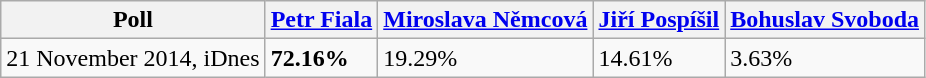<table class="wikitable">
<tr>
<th>Poll</th>
<th><a href='#'>Petr Fiala</a></th>
<th><a href='#'>Miroslava Němcová</a></th>
<th><a href='#'>Jiří Pospíšil</a></th>
<th><a href='#'>Bohuslav Svoboda</a></th>
</tr>
<tr>
<td>21 November 2014, iDnes</td>
<td><strong>72.16%</strong></td>
<td>19.29%</td>
<td>14.61%</td>
<td>3.63%</td>
</tr>
</table>
